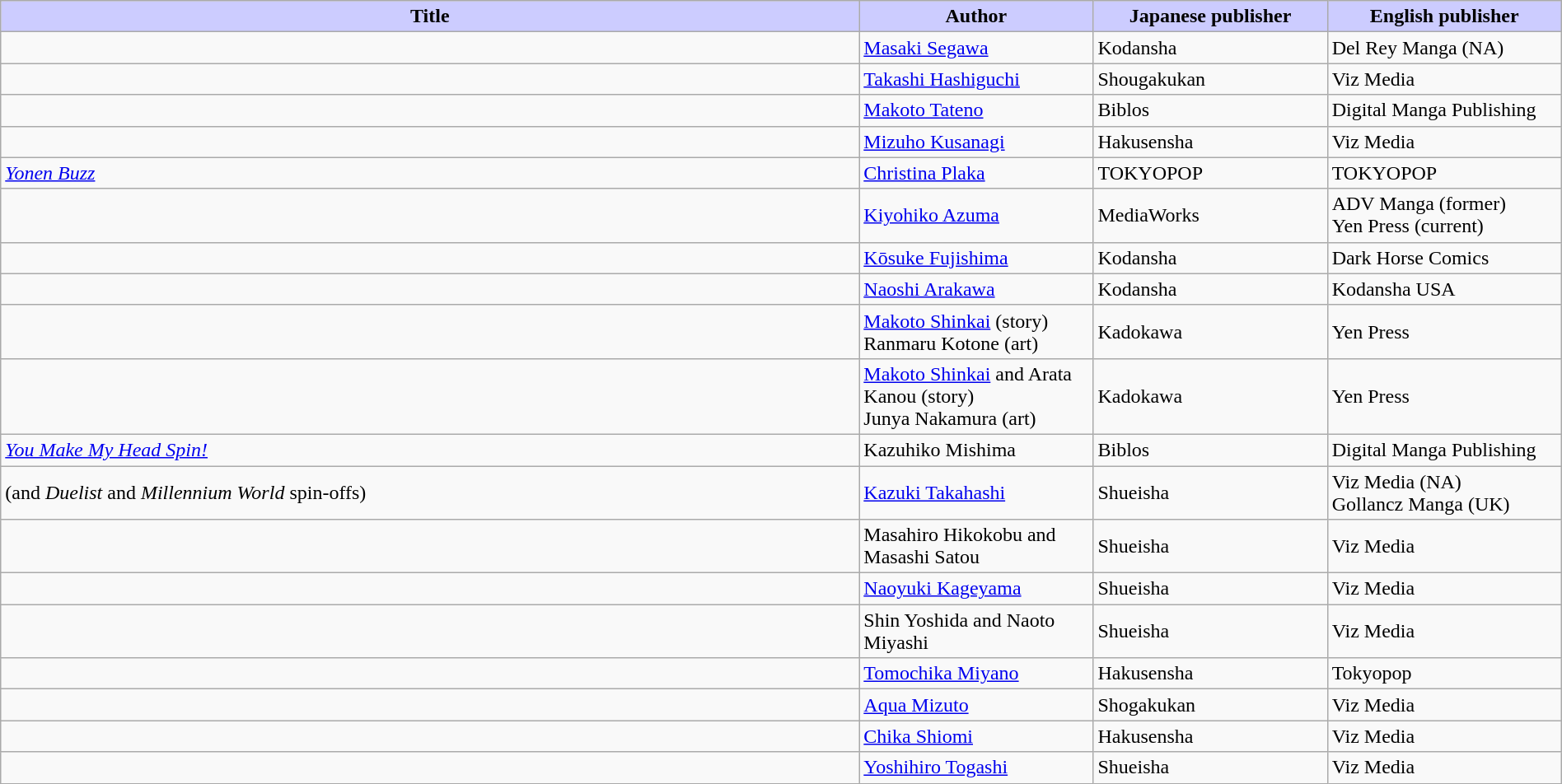<table class="wikitable" style="width: 100%;">
<tr>
<th style="background: #ccf;">Title</th>
<th style="background: #ccf; width: 15%;">Author</th>
<th style="background: #ccf; width: 15%;">Japanese publisher</th>
<th style="background: #ccf; width: 15%;">English publisher</th>
</tr>
<tr>
<td></td>
<td><a href='#'>Masaki Segawa</a></td>
<td>Kodansha</td>
<td>Del Rey Manga (NA)</td>
</tr>
<tr>
<td></td>
<td><a href='#'>Takashi Hashiguchi</a></td>
<td>Shougakukan</td>
<td>Viz Media</td>
</tr>
<tr>
<td></td>
<td><a href='#'>Makoto Tateno</a></td>
<td>Biblos</td>
<td>Digital Manga Publishing</td>
</tr>
<tr>
<td></td>
<td><a href='#'>Mizuho Kusanagi</a></td>
<td>Hakusensha</td>
<td>Viz Media</td>
</tr>
<tr>
<td><em><a href='#'>Yonen Buzz</a></em></td>
<td><a href='#'>Christina Plaka</a></td>
<td>TOKYOPOP</td>
<td>TOKYOPOP</td>
</tr>
<tr>
<td></td>
<td><a href='#'>Kiyohiko Azuma</a></td>
<td>MediaWorks</td>
<td>ADV Manga (former) <br> Yen Press (current)</td>
</tr>
<tr>
<td></td>
<td><a href='#'>Kōsuke Fujishima</a></td>
<td>Kodansha</td>
<td>Dark Horse Comics</td>
</tr>
<tr>
<td></td>
<td><a href='#'>Naoshi Arakawa</a></td>
<td>Kodansha</td>
<td>Kodansha USA</td>
</tr>
<tr>
<td></td>
<td><a href='#'>Makoto Shinkai</a> (story)<br>Ranmaru Kotone (art)</td>
<td>Kadokawa</td>
<td>Yen Press</td>
</tr>
<tr>
<td></td>
<td><a href='#'>Makoto Shinkai</a> and Arata Kanou (story)<br>Junya Nakamura (art)</td>
<td>Kadokawa</td>
<td>Yen Press</td>
</tr>
<tr>
<td><em><a href='#'>You Make My Head Spin!</a></em></td>
<td>Kazuhiko Mishima</td>
<td>Biblos</td>
<td>Digital Manga Publishing</td>
</tr>
<tr>
<td> <div>(and <em>Duelist</em> and <em>Millennium World</em> spin-offs)</div></td>
<td><a href='#'>Kazuki Takahashi</a></td>
<td>Shueisha</td>
<td>Viz Media (NA) <br> Gollancz Manga (UK)</td>
</tr>
<tr>
<td></td>
<td>Masahiro Hikokobu and Masashi Satou</td>
<td>Shueisha</td>
<td>Viz Media</td>
</tr>
<tr>
<td></td>
<td><a href='#'>Naoyuki Kageyama</a></td>
<td>Shueisha</td>
<td>Viz Media</td>
</tr>
<tr>
<td></td>
<td>Shin Yoshida and Naoto Miyashi</td>
<td>Shueisha</td>
<td>Viz Media</td>
</tr>
<tr>
<td></td>
<td><a href='#'>Tomochika Miyano</a></td>
<td>Hakusensha</td>
<td>Tokyopop</td>
</tr>
<tr>
<td></td>
<td><a href='#'>Aqua Mizuto</a></td>
<td>Shogakukan</td>
<td>Viz Media</td>
</tr>
<tr>
<td></td>
<td><a href='#'>Chika Shiomi</a></td>
<td>Hakusensha</td>
<td>Viz Media</td>
</tr>
<tr>
<td></td>
<td><a href='#'>Yoshihiro Togashi</a></td>
<td>Shueisha</td>
<td>Viz Media</td>
</tr>
</table>
